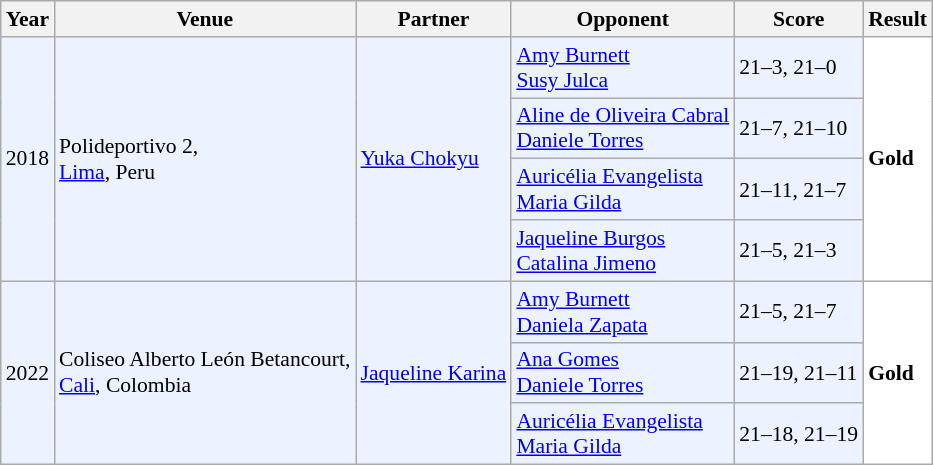<table class="sortable wikitable" style="font-size: 90%;">
<tr>
<th>Year</th>
<th>Venue</th>
<th>Partner</th>
<th>Opponent</th>
<th>Score</th>
<th>Result</th>
</tr>
<tr style="background:#ECF2FF">
<td rowspan="4" align="center">2018</td>
<td rowspan="4" align="left">Polideportivo 2,<br><a href='#'>Lima</a>, Peru</td>
<td rowspan="4"> <a href='#'>Yuka Chokyu</a></td>
<td align="left"> <a href='#'>Amy Burnett</a><br> <a href='#'>Susy Julca</a></td>
<td align="left">21–3, 21–0</td>
<td rowspan="4" style="text-align:left; background:white"> <strong>Gold</strong></td>
</tr>
<tr style="background:#ECF2FF">
<td align="left"> <a href='#'>Aline de Oliveira Cabral</a><br> <a href='#'>Daniele Torres</a></td>
<td align="left">21–7, 21–10</td>
</tr>
<tr style="background:#ECF2FF">
<td align="left"> <a href='#'>Auricélia Evangelista</a><br> <a href='#'>Maria Gilda</a></td>
<td align="left">21–11, 21–7</td>
</tr>
<tr style="background:#ECF2FF">
<td align="left"> <a href='#'>Jaqueline Burgos</a><br> <a href='#'>Catalina Jimeno</a></td>
<td align="left">21–5, 21–3</td>
</tr>
<tr style="background:#ECF2FF">
<td rowspan="3" align="center">2022</td>
<td rowspan="3" align="left">Coliseo Alberto León Betancourt,<br><a href='#'>Cali</a>, Colombia</td>
<td rowspan="3"> <a href='#'>Jaqueline Karina</a></td>
<td align="left"> <a href='#'>Amy Burnett</a><br> <a href='#'>Daniela Zapata</a></td>
<td align="left">21–5, 21–7</td>
<td rowspan="3" style="text-align:left; background:white"> <strong>Gold</strong></td>
</tr>
<tr style="background:#ECF2FF">
<td align="left"> <a href='#'>Ana Gomes</a><br> <a href='#'>Daniele Torres</a></td>
<td align="left">21–19, 21–11</td>
</tr>
<tr style="background:#ECF2FF">
<td align="left"> <a href='#'>Auricélia Evangelista</a><br> <a href='#'>Maria Gilda</a></td>
<td align="left">21–18, 21–19</td>
</tr>
</table>
